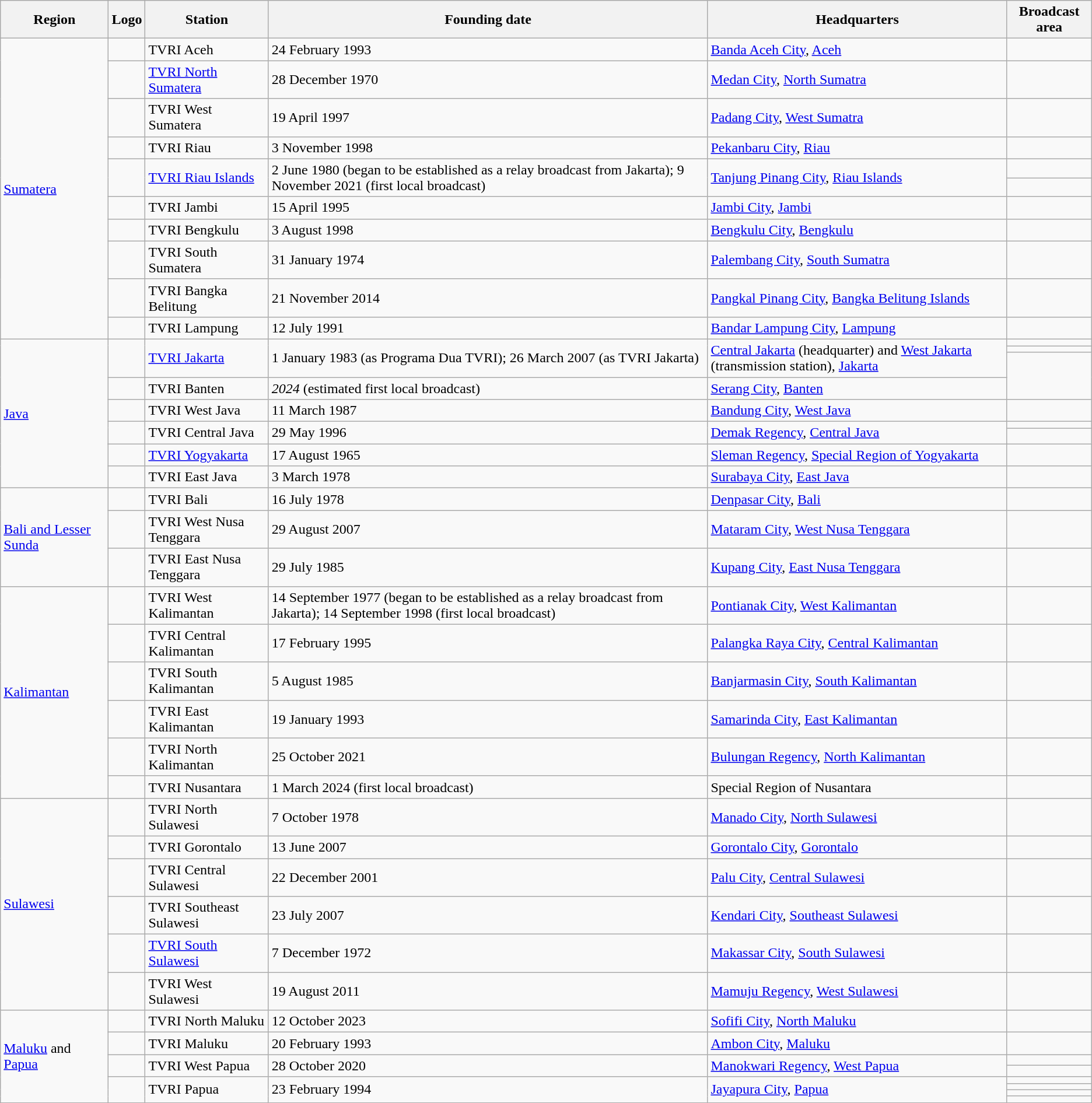<table class="wikitable sortable">
<tr>
<th>Region</th>
<th>Logo</th>
<th>Station</th>
<th>Founding date</th>
<th>Headquarters</th>
<th>Broadcast area</th>
</tr>
<tr>
<td rowspan="11"><a href='#'>Sumatera</a></td>
<td></td>
<td>TVRI Aceh</td>
<td>24 February 1993</td>
<td><a href='#'>Banda Aceh City</a>, <a href='#'>Aceh</a></td>
<td></td>
</tr>
<tr>
<td></td>
<td><a href='#'>TVRI North Sumatera</a></td>
<td>28 December 1970</td>
<td><a href='#'>Medan City</a>, <a href='#'>North Sumatra</a></td>
<td></td>
</tr>
<tr>
<td></td>
<td>TVRI West Sumatera</td>
<td>19 April 1997</td>
<td><a href='#'>Padang City</a>, <a href='#'>West Sumatra</a></td>
<td></td>
</tr>
<tr>
<td></td>
<td>TVRI Riau</td>
<td>3 November 1998</td>
<td><a href='#'>Pekanbaru City</a>, <a href='#'>Riau</a></td>
<td></td>
</tr>
<tr>
<td rowspan=2></td>
<td rowspan="2"><a href='#'>TVRI Riau Islands</a></td>
<td rowspan="2">2 June 1980 (began to be established as a relay broadcast from Jakarta); 9 November 2021 (first local broadcast)<br></td>
<td rowspan="2"><a href='#'>Tanjung Pinang City</a>, <a href='#'>Riau Islands</a></td>
<td></td>
</tr>
<tr>
<td></td>
</tr>
<tr>
<td></td>
<td>TVRI Jambi</td>
<td>15 April 1995</td>
<td><a href='#'>Jambi City</a>, <a href='#'>Jambi</a></td>
<td></td>
</tr>
<tr>
<td></td>
<td>TVRI Bengkulu</td>
<td>3 August 1998</td>
<td><a href='#'>Bengkulu City</a>, <a href='#'>Bengkulu</a></td>
<td></td>
</tr>
<tr>
<td></td>
<td>TVRI South Sumatera</td>
<td>31 January 1974</td>
<td><a href='#'>Palembang City</a>, <a href='#'>South Sumatra</a></td>
<td></td>
</tr>
<tr>
<td></td>
<td>TVRI Bangka Belitung</td>
<td>21 November 2014</td>
<td><a href='#'>Pangkal Pinang City</a>, <a href='#'>Bangka Belitung Islands</a></td>
<td></td>
</tr>
<tr>
<td></td>
<td>TVRI Lampung</td>
<td>12 July 1991</td>
<td><a href='#'>Bandar Lampung City</a>, <a href='#'>Lampung</a></td>
<td></td>
</tr>
<tr>
<td rowspan="10"><a href='#'>Java</a></td>
<td rowspan=3></td>
<td rowspan="3"><a href='#'>TVRI Jakarta</a></td>
<td rowspan="3">1 January 1983 (as Programa Dua TVRI); 26 March 2007 (as TVRI Jakarta)</td>
<td rowspan="3"><a href='#'>Central Jakarta</a> (headquarter) and <a href='#'>West Jakarta</a> (transmission station), <a href='#'>Jakarta</a></td>
<td></td>
</tr>
<tr>
<td></td>
</tr>
<tr>
<td rowspan=2></td>
</tr>
<tr>
<td></td>
<td>TVRI Banten</td>
<td><em>2024</em> (estimated first local broadcast)</td>
<td><a href='#'>Serang City</a>, <a href='#'>Banten</a></td>
</tr>
<tr>
<td></td>
<td>TVRI West Java</td>
<td>11 March 1987</td>
<td><a href='#'>Bandung City</a>, <a href='#'>West Java</a></td>
<td></td>
</tr>
<tr>
<td rowspan=2></td>
<td rowspan="2">TVRI Central Java</td>
<td rowspan="2">29 May 1996</td>
<td rowspan="2"><a href='#'>Demak Regency</a>, <a href='#'>Central Java</a></td>
<td></td>
</tr>
<tr>
<td rowspan=2></td>
</tr>
<tr>
<td rowspan=2></td>
<td rowspan="2"><a href='#'>TVRI Yogyakarta</a></td>
<td rowspan="2">17 August 1965</td>
<td rowspan="2"><a href='#'>Sleman Regency</a>, <a href='#'>Special Region of Yogyakarta</a></td>
</tr>
<tr>
<td></td>
</tr>
<tr>
<td></td>
<td>TVRI East Java</td>
<td>3 March 1978</td>
<td><a href='#'>Surabaya City</a>, <a href='#'>East Java</a></td>
<td></td>
</tr>
<tr>
<td rowspan="3"><a href='#'>Bali and Lesser Sunda</a></td>
<td></td>
<td>TVRI Bali</td>
<td>16 July 1978</td>
<td><a href='#'>Denpasar City</a>, <a href='#'>Bali</a></td>
<td></td>
</tr>
<tr>
<td></td>
<td>TVRI West Nusa Tenggara</td>
<td>29 August 2007</td>
<td><a href='#'>Mataram City</a>, <a href='#'>West Nusa Tenggara</a></td>
<td></td>
</tr>
<tr>
<td></td>
<td>TVRI East Nusa Tenggara</td>
<td>29 July 1985</td>
<td><a href='#'>Kupang City</a>, <a href='#'>East Nusa Tenggara</a></td>
<td></td>
</tr>
<tr>
<td rowspan="6"><a href='#'>Kalimantan</a></td>
<td></td>
<td>TVRI West Kalimantan</td>
<td>14 September 1977 (began to be established as a relay broadcast from Jakarta); 14 September 1998 (first local broadcast)</td>
<td><a href='#'>Pontianak City</a>, <a href='#'>West Kalimantan</a></td>
<td></td>
</tr>
<tr>
<td></td>
<td>TVRI Central Kalimantan</td>
<td>17 February 1995</td>
<td><a href='#'>Palangka Raya City</a>, <a href='#'>Central Kalimantan</a></td>
<td></td>
</tr>
<tr>
<td></td>
<td>TVRI South Kalimantan</td>
<td>5 August 1985</td>
<td><a href='#'>Banjarmasin City</a>, <a href='#'>South Kalimantan</a></td>
<td></td>
</tr>
<tr>
<td></td>
<td>TVRI East Kalimantan</td>
<td>19 January 1993</td>
<td><a href='#'>Samarinda City</a>, <a href='#'>East Kalimantan</a></td>
<td></td>
</tr>
<tr>
<td></td>
<td>TVRI North Kalimantan</td>
<td>25 October 2021</td>
<td><a href='#'>Bulungan Regency</a>, <a href='#'>North Kalimantan</a></td>
<td></td>
</tr>
<tr>
<td></td>
<td>TVRI Nusantara</td>
<td>1 March 2024 (first local broadcast)</td>
<td>Special Region of Nusantara</td>
<td></td>
</tr>
<tr>
<td rowspan="6"><a href='#'>Sulawesi</a></td>
<td></td>
<td>TVRI North Sulawesi</td>
<td>7 October 1978</td>
<td><a href='#'>Manado City</a>, <a href='#'>North Sulawesi</a></td>
<td></td>
</tr>
<tr>
<td></td>
<td>TVRI Gorontalo</td>
<td>13 June 2007</td>
<td><a href='#'>Gorontalo City</a>, <a href='#'>Gorontalo</a></td>
<td></td>
</tr>
<tr>
<td></td>
<td>TVRI Central Sulawesi</td>
<td>22 December 2001</td>
<td><a href='#'>Palu City</a>, <a href='#'>Central Sulawesi</a></td>
<td></td>
</tr>
<tr>
<td></td>
<td>TVRI Southeast Sulawesi</td>
<td>23 July 2007</td>
<td><a href='#'>Kendari City</a>, <a href='#'>Southeast Sulawesi</a></td>
<td></td>
</tr>
<tr>
<td></td>
<td><a href='#'>TVRI South Sulawesi</a></td>
<td>7 December 1972</td>
<td><a href='#'>Makassar City</a>, <a href='#'>South Sulawesi</a></td>
<td></td>
</tr>
<tr>
<td></td>
<td>TVRI West Sulawesi</td>
<td>19 August 2011</td>
<td><a href='#'>Mamuju Regency</a>, <a href='#'>West Sulawesi</a></td>
<td></td>
</tr>
<tr>
<td rowspan="8"><a href='#'>Maluku</a> and <a href='#'>Papua</a></td>
<td></td>
<td>TVRI North Maluku</td>
<td>12 October 2023</td>
<td><a href='#'>Sofifi City</a>, <a href='#'>North Maluku</a></td>
<td></td>
</tr>
<tr>
<td></td>
<td>TVRI Maluku</td>
<td>20 February 1993</td>
<td><a href='#'>Ambon City</a>, <a href='#'>Maluku</a></td>
<td></td>
</tr>
<tr>
<td rowspan="2"></td>
<td rowspan="2">TVRI West Papua</td>
<td rowspan="2">28 October 2020</td>
<td rowspan="2"><a href='#'>Manokwari Regency</a>, <a href='#'>West Papua</a></td>
<td></td>
</tr>
<tr>
<td></td>
</tr>
<tr>
<td rowspan="4"></td>
<td rowspan="4">TVRI Papua</td>
<td rowspan="4">23 February 1994</td>
<td rowspan="4"><a href='#'>Jayapura City</a>, <a href='#'>Papua</a></td>
<td></td>
</tr>
<tr>
<td></td>
</tr>
<tr>
<td></td>
</tr>
<tr>
<td></td>
</tr>
</table>
